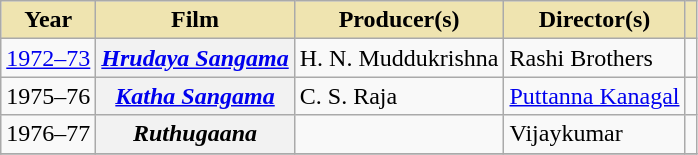<table class="wikitable sortable">
<tr>
<th scope="col" style="background-color:#EFE4B0">Year</th>
<th scope="col" style="background-color:#EFE4B0">Film</th>
<th scope="col" style="background-color:#EFE4B0">Producer(s)</th>
<th scope="col" style="background-color:#EFE4B0">Director(s)</th>
<th scope="col" style="background-color:#EFE4B0"></th>
</tr>
<tr>
<td><a href='#'>1972–73</a></td>
<th scope="row"><em><a href='#'>Hrudaya Sangama</a></em></th>
<td>H. N. Muddukrishna</td>
<td>Rashi Brothers</td>
<td></td>
</tr>
<tr>
<td>1975–76</td>
<th scope="row"><em><a href='#'>Katha Sangama</a></em></th>
<td>C. S. Raja</td>
<td><a href='#'>Puttanna Kanagal</a></td>
<td></td>
</tr>
<tr>
<td>1976–77</td>
<th scope="row"><em>Ruthugaana</em></th>
<td></td>
<td>Vijaykumar</td>
<td></td>
</tr>
<tr>
</tr>
</table>
